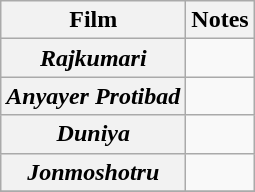<table class="wikitable sortable">
<tr>
<th>Film</th>
<th>Notes</th>
</tr>
<tr>
<th><em>Rajkumari</em></th>
<td></td>
</tr>
<tr>
<th><em>Anyayer Protibad</em></th>
<td></td>
</tr>
<tr>
<th><em>Duniya</em></th>
<td></td>
</tr>
<tr>
<th><em>Jonmoshotru</em></th>
<td></td>
</tr>
<tr>
</tr>
</table>
